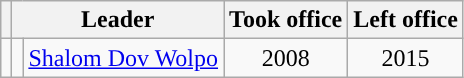<table class="wikitable" style="text-align: center;">
<tr>
<th><br></th>
<th colspan="2">Leader</th>
<th>Took office</th>
<th>Left office</th>
</tr>
<tr>
<td style="background: "></td>
<td></td>
<td><a href='#'>Shalom Dov Wolpo</a></td>
<td>2008</td>
<td>2015</td>
</tr>
</table>
